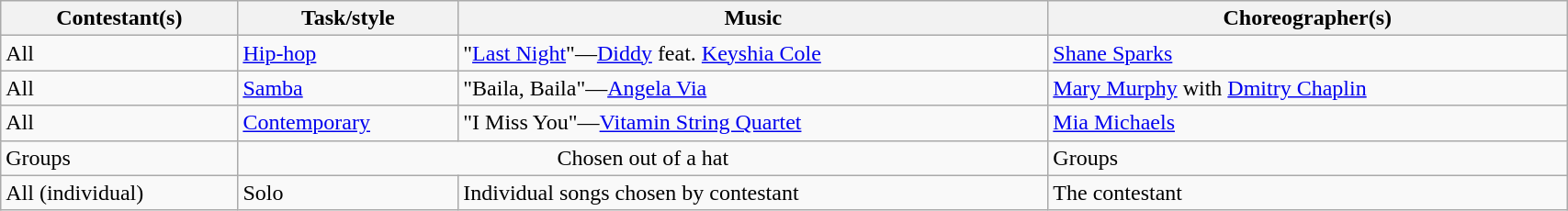<table class="wikitable" style="width:90%;">
<tr>
<th>Contestant(s)</th>
<th>Task/style</th>
<th>Music</th>
<th>Choreographer(s)</th>
</tr>
<tr>
<td>All</td>
<td><a href='#'>Hip-hop</a></td>
<td>"<a href='#'>Last Night</a>"—<a href='#'>Diddy</a> feat. <a href='#'>Keyshia Cole</a></td>
<td><a href='#'>Shane Sparks</a></td>
</tr>
<tr>
<td>All</td>
<td><a href='#'>Samba</a></td>
<td>"Baila, Baila"—<a href='#'>Angela Via</a></td>
<td><a href='#'>Mary Murphy</a> with <a href='#'>Dmitry Chaplin</a></td>
</tr>
<tr>
<td>All</td>
<td><a href='#'>Contemporary</a></td>
<td>"I Miss You"—<a href='#'>Vitamin String Quartet</a></td>
<td><a href='#'>Mia Michaels</a></td>
</tr>
<tr>
<td>Groups</td>
<td colspan="2" style="text-align:center;">Chosen out of a hat</td>
<td>Groups</td>
</tr>
<tr>
<td>All (individual)</td>
<td>Solo</td>
<td>Individual songs chosen by contestant</td>
<td>The contestant</td>
</tr>
</table>
